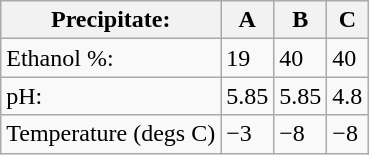<table class="wikitable">
<tr>
<th>Precipitate:</th>
<th>A</th>
<th>B</th>
<th>C</th>
</tr>
<tr>
<td>Ethanol %:</td>
<td>19</td>
<td>40</td>
<td>40</td>
</tr>
<tr>
<td>pH:</td>
<td>5.85</td>
<td>5.85</td>
<td>4.8</td>
</tr>
<tr>
<td>Temperature (degs C)</td>
<td>−3</td>
<td>−8</td>
<td>−8</td>
</tr>
</table>
